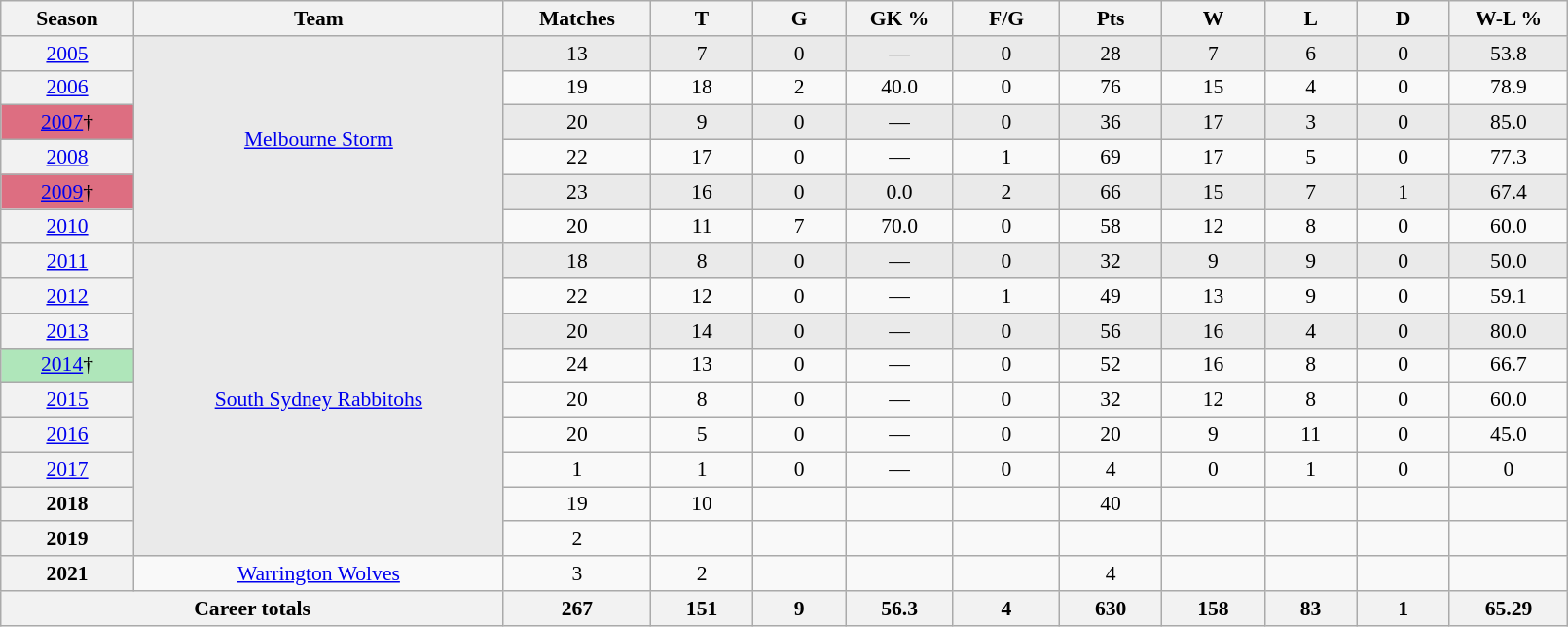<table class="wikitable sortable"  style="font-size:90%; text-align:center; width:85%;">
<tr>
<th width=2%>Season</th>
<th width=8%>Team</th>
<th width=2%>Matches</th>
<th width=2%>T</th>
<th width=2%>G</th>
<th width=2%>GK %</th>
<th width=2%>F/G</th>
<th width=2%>Pts</th>
<th width=2%>W</th>
<th width=2%>L</th>
<th width=2%>D</th>
<th width=2%>W-L %</th>
</tr>
<tr style="background:#eaeaea;">
<th scope="row" style="text-align:center; font-weight:normal"><a href='#'>2005</a></th>
<td rowspan="6" style="text-align:center;"> <a href='#'>Melbourne Storm</a></td>
<td>13</td>
<td>7</td>
<td>0</td>
<td>—</td>
<td>0</td>
<td>28</td>
<td>7</td>
<td>6</td>
<td>0</td>
<td>53.8</td>
</tr>
<tr>
<th scope="row" style="text-align:center; font-weight:normal"><a href='#'>2006</a></th>
<td>19</td>
<td>18</td>
<td>2</td>
<td>40.0</td>
<td>0</td>
<td>76</td>
<td>15</td>
<td>4</td>
<td>0</td>
<td>78.9</td>
</tr>
<tr style="background:#eaeaea;">
<th scope="row" style="text-align:center;background:#DD6E81; font-weight:normal"><a href='#'>2007</a>†</th>
<td>20</td>
<td>9</td>
<td>0</td>
<td>—</td>
<td>0</td>
<td>36</td>
<td>17</td>
<td>3</td>
<td>0</td>
<td>85.0</td>
</tr>
<tr>
<th scope="row" style="text-align:center; font-weight:normal"><a href='#'>2008</a></th>
<td>22</td>
<td>17</td>
<td>0</td>
<td>—</td>
<td>1</td>
<td>69</td>
<td>17</td>
<td>5</td>
<td>0</td>
<td>77.3</td>
</tr>
<tr style="background:#eaeaea;">
<th scope="row" style="text-align:center;background:#DD6E81; font-weight:normal"><a href='#'>2009</a>†</th>
<td>23</td>
<td>16</td>
<td>0</td>
<td>0.0</td>
<td>2</td>
<td>66</td>
<td>15</td>
<td>7</td>
<td>1</td>
<td>67.4</td>
</tr>
<tr>
<th scope="row" style="text-align:center; font-weight:normal"><a href='#'>2010</a></th>
<td>20</td>
<td>11</td>
<td>7</td>
<td>70.0</td>
<td>0</td>
<td>58</td>
<td>12</td>
<td>8</td>
<td>0</td>
<td>60.0</td>
</tr>
<tr style="background:#eaeaea;">
<th scope="row" style="text-align:center; font-weight:normal"><a href='#'>2011</a></th>
<td rowspan="9" style="text-align:center;"> <a href='#'>South Sydney Rabbitohs</a></td>
<td>18</td>
<td>8</td>
<td>0</td>
<td>—</td>
<td>0</td>
<td>32</td>
<td>9</td>
<td>9</td>
<td>0</td>
<td>50.0</td>
</tr>
<tr>
<th scope="row" style="text-align:center; font-weight:normal"><a href='#'>2012</a></th>
<td>22</td>
<td>12</td>
<td>0</td>
<td>—</td>
<td>1</td>
<td>49</td>
<td>13</td>
<td>9</td>
<td>0</td>
<td>59.1</td>
</tr>
<tr style="background:#eaeaea;">
<th scope="row" style="text-align:center; font-weight:normal"><a href='#'>2013</a></th>
<td>20</td>
<td>14</td>
<td>0</td>
<td>—</td>
<td>0</td>
<td>56</td>
<td>16</td>
<td>4</td>
<td>0</td>
<td>80.0</td>
</tr>
<tr>
<th scope="row" style="text-align:center; background:#afe6ba; font-weight:normal"><a href='#'>2014</a>†</th>
<td>24</td>
<td>13</td>
<td>0</td>
<td>—</td>
<td>0</td>
<td>52</td>
<td>16</td>
<td>8</td>
<td>0</td>
<td>66.7</td>
</tr>
<tr>
<th scope="row" style="text-align:center; font-weight:normal"><a href='#'>2015</a></th>
<td>20</td>
<td>8</td>
<td>0</td>
<td>—</td>
<td>0</td>
<td>32</td>
<td>12</td>
<td>8</td>
<td>0</td>
<td>60.0</td>
</tr>
<tr>
<th scope="row" style="text-align:center; font-weight:normal"><a href='#'>2016</a></th>
<td>20</td>
<td>5</td>
<td>0</td>
<td>—</td>
<td>0</td>
<td>20</td>
<td>9</td>
<td>11</td>
<td>0</td>
<td>45.0</td>
</tr>
<tr>
<th scope="row" style="text-align:center; font-weight:normal"><a href='#'>2017</a></th>
<td>1</td>
<td>1</td>
<td>0</td>
<td>—</td>
<td>0</td>
<td>4</td>
<td>0</td>
<td>1</td>
<td>0</td>
<td>0</td>
</tr>
<tr>
<th>2018</th>
<td>19</td>
<td>10</td>
<td></td>
<td></td>
<td></td>
<td>40</td>
<td></td>
<td></td>
<td></td>
<td></td>
</tr>
<tr>
<th>2019</th>
<td>2</td>
<td></td>
<td></td>
<td></td>
<td></td>
<td></td>
<td></td>
<td></td>
<td></td>
<td></td>
</tr>
<tr>
<th>2021</th>
<td> <a href='#'>Warrington Wolves</a></td>
<td>3</td>
<td>2</td>
<td></td>
<td></td>
<td></td>
<td>4</td>
<td></td>
<td></td>
<td></td>
<td></td>
</tr>
<tr class="sortbottom">
<th colspan="2">Career totals</th>
<th>267</th>
<th>151</th>
<th>9</th>
<th>56.3</th>
<th>4</th>
<th>630</th>
<th>158</th>
<th>83</th>
<th>1</th>
<th>65.29</th>
</tr>
</table>
